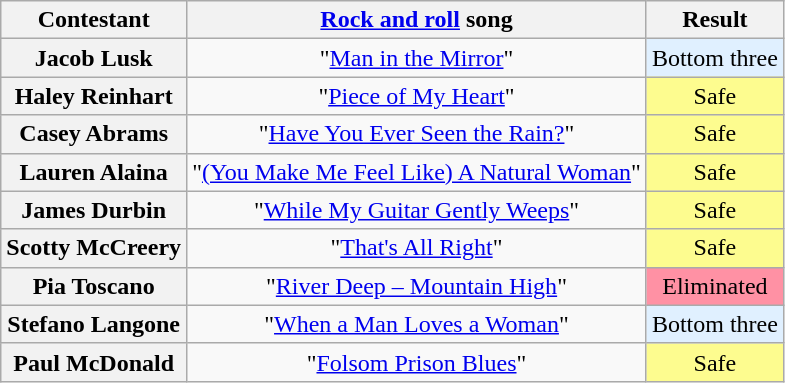<table class="wikitable unsortable" style="text-align:center;">
<tr>
<th scope="col">Contestant</th>
<th scope="col"><a href='#'>Rock and roll</a> song</th>
<th scope="col">Result</th>
</tr>
<tr>
<th scope="row">Jacob Lusk</th>
<td>"<a href='#'>Man in the Mirror</a>"</td>
<td bgcolor="E0F0FF">Bottom three</td>
</tr>
<tr>
<th scope="row">Haley Reinhart</th>
<td>"<a href='#'>Piece of My Heart</a>"</td>
<td bgcolor="FDFC8F">Safe</td>
</tr>
<tr>
<th scope="row">Casey Abrams</th>
<td>"<a href='#'>Have You Ever Seen the Rain?</a>"</td>
<td bgcolor="FDFC8F">Safe</td>
</tr>
<tr>
<th scope="row">Lauren Alaina</th>
<td>"<a href='#'>(You Make Me Feel Like) A Natural Woman</a>"</td>
<td bgcolor="FDFC8F">Safe</td>
</tr>
<tr>
<th scope="row">James Durbin</th>
<td>"<a href='#'>While My Guitar Gently Weeps</a>"</td>
<td bgcolor="FDFC8F">Safe</td>
</tr>
<tr>
<th scope="row">Scotty McCreery</th>
<td>"<a href='#'>That's All Right</a>"</td>
<td bgcolor="FDFC8F">Safe</td>
</tr>
<tr>
<th scope="row">Pia Toscano</th>
<td>"<a href='#'>River Deep – Mountain High</a>"</td>
<td bgcolor="FF91A4">Eliminated</td>
</tr>
<tr>
<th scope="row">Stefano Langone</th>
<td>"<a href='#'>When a Man Loves a Woman</a>"</td>
<td bgcolor="E0F0FF">Bottom three</td>
</tr>
<tr>
<th scope="row">Paul McDonald</th>
<td>"<a href='#'>Folsom Prison Blues</a>"</td>
<td bgcolor="FDFC8F">Safe</td>
</tr>
</table>
